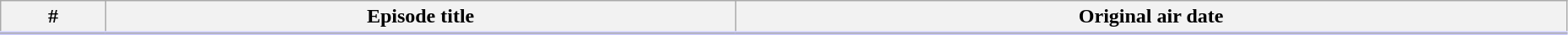<table class="wikitable" width="98%" style="background:#FFF;">
<tr style="border-bottom:3px solid #CCF">
<th>#</th>
<th>Episode title</th>
<th>Original air date</th>
</tr>
<tr>
</tr>
</table>
